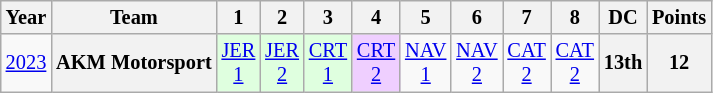<table class="wikitable" style="text-align:center; font-size:85%">
<tr>
<th>Year</th>
<th>Team</th>
<th>1</th>
<th>2</th>
<th>3</th>
<th>4</th>
<th>5</th>
<th>6</th>
<th>7</th>
<th>8</th>
<th>DC</th>
<th>Points</th>
</tr>
<tr>
<td><a href='#'>2023</a></td>
<th nowrap>AKM Motorsport</th>
<td style="background:#DFFFDF;"><a href='#'>JER<br>1</a><br></td>
<td style="background:#DFFFDF;"><a href='#'>JER<br>2</a><br></td>
<td style="background:#DFFFDF;"><a href='#'>CRT<br>1</a><br></td>
<td style="background:#EFCFFF;"><a href='#'>CRT<br>2</a><br></td>
<td><a href='#'>NAV<br>1</a></td>
<td><a href='#'>NAV<br>2</a></td>
<td><a href='#'>CAT<br>2</a></td>
<td><a href='#'>CAT<br>2</a></td>
<th>13th</th>
<th>12</th>
</tr>
</table>
